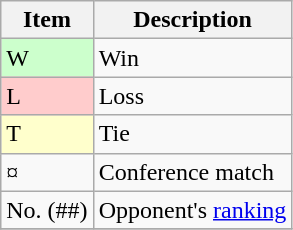<table class="wikitable">
<tr>
<th>Item</th>
<th>Description</th>
</tr>
<tr>
<td style="background-color: #CCFFCC;">W</td>
<td>Win</td>
</tr>
<tr>
<td style="background-color: #FFCCCC;">L</td>
<td>Loss</td>
</tr>
<tr>
<td style="background-color: #FFFFCC;">T</td>
<td>Tie</td>
</tr>
<tr>
<td>¤</td>
<td>Conference match</td>
</tr>
<tr>
<td>No. (##)</td>
<td>Opponent's <a href='#'>ranking</a></td>
</tr>
<tr>
</tr>
</table>
